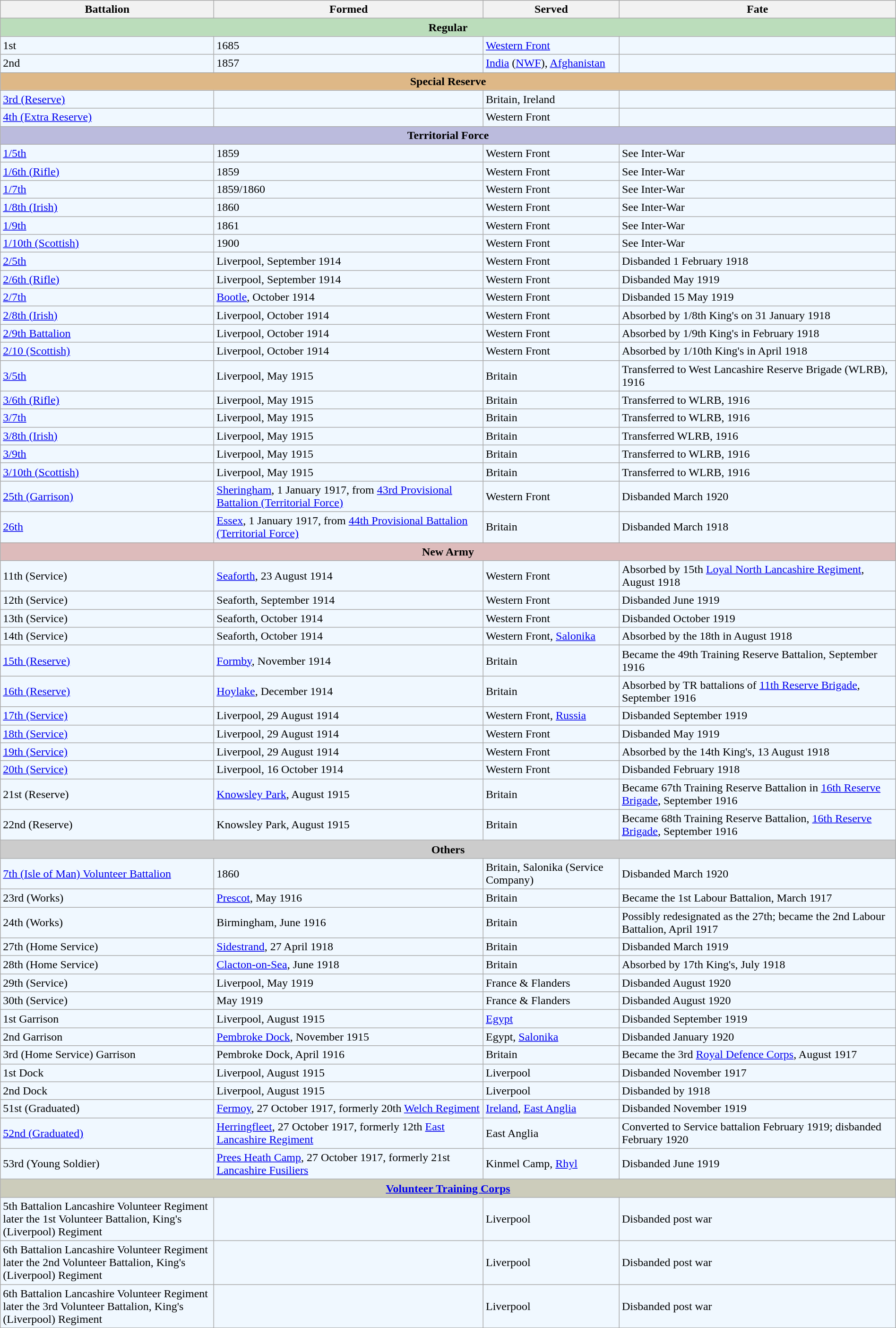<table class="wikitable" style="width:100%;">
<tr>
<th>Battalion</th>
<th>Formed</th>
<th>Served</th>
<th>Fate</th>
</tr>
<tr>
<th colspan="5" style="background:#bdb;">Regular</th>
</tr>
<tr style="background:#f0f8ff;">
<td>1st</td>
<td>1685</td>
<td><a href='#'>Western Front</a></td>
<td></td>
</tr>
<tr style="background:#f0f8ff;">
<td>2nd</td>
<td>1857</td>
<td><a href='#'>India</a> (<a href='#'>NWF</a>), <a href='#'>Afghanistan</a></td>
<td></td>
</tr>
<tr>
<th colspan="5" style="background:#deb887;">Special Reserve</th>
</tr>
<tr style="background:#f0f8ff;">
<td><a href='#'>3rd (Reserve)</a></td>
<td></td>
<td>Britain, Ireland</td>
<td></td>
</tr>
<tr style="background:#f0f8ff;">
<td><a href='#'>4th (Extra Reserve)</a></td>
<td></td>
<td>Western Front</td>
<td></td>
</tr>
<tr>
<th colspan="5" style="background:#bbd;">Territorial Force</th>
</tr>
<tr style="background:#f0f8ff;">
<td><a href='#'>1/5th</a></td>
<td>1859</td>
<td>Western Front</td>
<td>See Inter-War</td>
</tr>
<tr style="background:#f0f8ff;">
<td><a href='#'>1/6th (Rifle)</a></td>
<td>1859</td>
<td>Western Front</td>
<td>See Inter-War</td>
</tr>
<tr style="background:#f0f8ff;">
<td><a href='#'>1/7th</a></td>
<td>1859/1860</td>
<td>Western Front</td>
<td>See Inter-War</td>
</tr>
<tr style="background:#f0f8ff;">
<td><a href='#'>1/8th (Irish)</a></td>
<td>1860</td>
<td>Western Front</td>
<td>See Inter-War</td>
</tr>
<tr style="background:#f0f8ff;">
<td><a href='#'>1/9th</a></td>
<td>1861</td>
<td>Western Front</td>
<td>See Inter-War</td>
</tr>
<tr style="background:#f0f8ff;">
<td><a href='#'>1/10th (Scottish)</a></td>
<td>1900</td>
<td>Western Front</td>
<td>See Inter-War</td>
</tr>
<tr style="background:#f0f8ff;">
<td><a href='#'>2/5th</a></td>
<td>Liverpool, September 1914</td>
<td>Western Front</td>
<td>Disbanded 1 February 1918</td>
</tr>
<tr style="background:#f0f8ff;">
<td><a href='#'>2/6th (Rifle)</a></td>
<td>Liverpool, September 1914</td>
<td>Western Front</td>
<td>Disbanded May 1919</td>
</tr>
<tr style="background:#f0f8ff;">
<td><a href='#'>2/7th</a></td>
<td><a href='#'>Bootle</a>, October 1914</td>
<td>Western Front</td>
<td>Disbanded 15 May 1919</td>
</tr>
<tr style="background:#f0f8ff;">
<td><a href='#'>2/8th (Irish)</a></td>
<td>Liverpool, October 1914</td>
<td>Western Front</td>
<td>Absorbed by 1/8th King's on 31 January 1918</td>
</tr>
<tr style="background:#f0f8ff;">
<td><a href='#'>2/9th Battalion</a></td>
<td>Liverpool, October 1914</td>
<td>Western Front</td>
<td>Absorbed by 1/9th King's in February 1918</td>
</tr>
<tr style="background:#f0f8ff;">
<td><a href='#'>2/10 (Scottish)</a></td>
<td>Liverpool, October 1914</td>
<td>Western Front</td>
<td>Absorbed by 1/10th King's in April 1918</td>
</tr>
<tr style="background:#f0f8ff;">
<td><a href='#'>3/5th</a></td>
<td>Liverpool, May 1915</td>
<td>Britain</td>
<td>Transferred to West Lancashire Reserve Brigade (WLRB), 1916</td>
</tr>
<tr style="background:#f0f8ff;">
<td><a href='#'>3/6th (Rifle)</a></td>
<td>Liverpool, May 1915</td>
<td>Britain</td>
<td>Transferred to WLRB, 1916</td>
</tr>
<tr style="background:#f0f8ff;">
<td><a href='#'>3/7th</a></td>
<td>Liverpool, May 1915</td>
<td>Britain</td>
<td>Transferred to WLRB, 1916</td>
</tr>
<tr style="background:#f0f8ff;">
<td><a href='#'>3/8th (Irish)</a></td>
<td>Liverpool, May 1915</td>
<td>Britain</td>
<td>Transferred WLRB, 1916</td>
</tr>
<tr style="background:#f0f8ff;">
<td><a href='#'>3/9th</a></td>
<td>Liverpool, May 1915</td>
<td>Britain</td>
<td>Transferred to WLRB, 1916</td>
</tr>
<tr style="background:#f0f8ff;">
<td><a href='#'>3/10th (Scottish)</a></td>
<td>Liverpool, May 1915</td>
<td>Britain</td>
<td>Transferred to WLRB, 1916</td>
</tr>
<tr style="background:#f0f8ff;">
<td><a href='#'>25th (Garrison)</a></td>
<td><a href='#'>Sheringham</a>, 1 January 1917, from <a href='#'>43rd Provisional Battalion (Territorial Force)</a></td>
<td>Western Front</td>
<td>Disbanded March 1920</td>
</tr>
<tr style="background:#f0f8ff;">
<td><a href='#'>26th</a></td>
<td><a href='#'>Essex</a>, 1 January 1917, from <a href='#'>44th Provisional Battalion (Territorial Force)</a></td>
<td>Britain</td>
<td>Disbanded March 1918</td>
</tr>
<tr>
<th colspan="5" style="background:#dbb;">New Army</th>
</tr>
<tr style="background:#f0f8ff;">
<td>11th (Service)</td>
<td><a href='#'>Seaforth</a>, 23 August 1914</td>
<td>Western Front</td>
<td>Absorbed by 15th <a href='#'>Loyal North Lancashire Regiment</a>, August 1918</td>
</tr>
<tr style="background:#f0f8ff;">
<td>12th (Service)</td>
<td>Seaforth, September 1914</td>
<td>Western Front</td>
<td>Disbanded June 1919</td>
</tr>
<tr style="background:#f0f8ff;">
<td>13th (Service)</td>
<td>Seaforth, October 1914</td>
<td>Western Front</td>
<td>Disbanded October 1919</td>
</tr>
<tr style="background:#f0f8ff;">
<td>14th (Service)</td>
<td>Seaforth, October 1914</td>
<td>Western Front, <a href='#'>Salonika</a></td>
<td>Absorbed by the 18th in August 1918</td>
</tr>
<tr style="background:#f0f8ff;">
<td><a href='#'>15th (Reserve)</a></td>
<td><a href='#'>Formby</a>, November 1914</td>
<td>Britain</td>
<td>Became the 49th Training Reserve Battalion, September 1916</td>
</tr>
<tr style="background:#f0f8ff;">
<td><a href='#'>16th (Reserve)</a></td>
<td><a href='#'>Hoylake</a>, December 1914</td>
<td>Britain</td>
<td>Absorbed by TR battalions of <a href='#'>11th Reserve Brigade</a>, September 1916</td>
</tr>
<tr style="background:#f0f8ff;">
<td><a href='#'>17th (Service)</a></td>
<td>Liverpool, 29 August 1914</td>
<td>Western Front, <a href='#'>Russia</a></td>
<td>Disbanded September 1919</td>
</tr>
<tr style="background:#f0f8ff;">
<td><a href='#'>18th (Service)</a></td>
<td>Liverpool, 29 August 1914</td>
<td>Western Front</td>
<td>Disbanded May 1919</td>
</tr>
<tr style="background:#f0f8ff;">
<td><a href='#'>19th (Service)</a></td>
<td>Liverpool, 29 August 1914</td>
<td>Western Front</td>
<td>Absorbed by the 14th King's, 13 August 1918</td>
</tr>
<tr style="background:#f0f8ff;">
<td><a href='#'>20th (Service)</a></td>
<td>Liverpool, 16 October 1914</td>
<td>Western Front</td>
<td>Disbanded February 1918</td>
</tr>
<tr style="background:#f0f8ff;">
<td>21st (Reserve)</td>
<td><a href='#'>Knowsley Park</a>, August 1915</td>
<td>Britain</td>
<td>Became 67th Training Reserve Battalion in <a href='#'>16th Reserve Brigade</a>, September 1916</td>
</tr>
<tr style="background:#f0f8ff;">
<td>22nd (Reserve)</td>
<td>Knowsley Park, August 1915</td>
<td>Britain</td>
<td>Became 68th Training Reserve Battalion, <a href='#'>16th Reserve Brigade</a>, September 1916</td>
</tr>
<tr>
<th colspan="5" style="background:#ccc;">Others</th>
</tr>
<tr style="background:#f0f8ff;">
<td><a href='#'>7th (Isle of Man) Volunteer Battalion</a></td>
<td>1860</td>
<td>Britain, Salonika (Service Company)</td>
<td>Disbanded March 1920</td>
</tr>
<tr style="background:#f0f8ff;">
<td>23rd (Works)</td>
<td><a href='#'>Prescot</a>, May 1916</td>
<td>Britain</td>
<td>Became the 1st Labour Battalion, March 1917</td>
</tr>
<tr style="background:#f0f8ff;">
<td>24th (Works)</td>
<td>Birmingham, June 1916</td>
<td>Britain</td>
<td>Possibly redesignated as the 27th; became the 2nd Labour Battalion, April 1917</td>
</tr>
<tr style="background:#f0f8ff;">
<td>27th (Home Service)</td>
<td><a href='#'>Sidestrand</a>, 27 April 1918</td>
<td>Britain</td>
<td>Disbanded March 1919</td>
</tr>
<tr style="background:#f0f8ff;">
<td>28th (Home Service)</td>
<td><a href='#'>Clacton-on-Sea</a>, June 1918</td>
<td>Britain</td>
<td>Absorbed by 17th King's, July 1918</td>
</tr>
<tr style="background:#f0f8ff;">
<td>29th (Service)</td>
<td>Liverpool, May 1919</td>
<td>France & Flanders</td>
<td>Disbanded August 1920</td>
</tr>
<tr style="background:#f0f8ff;">
<td>30th (Service)</td>
<td>May 1919</td>
<td>France & Flanders</td>
<td>Disbanded August 1920</td>
</tr>
<tr style="background:#f0f8ff;">
<td>1st Garrison</td>
<td>Liverpool, August 1915</td>
<td><a href='#'>Egypt</a></td>
<td>Disbanded September 1919</td>
</tr>
<tr style="background:#f0f8ff;">
<td>2nd Garrison</td>
<td><a href='#'>Pembroke Dock</a>, November 1915</td>
<td>Egypt, <a href='#'>Salonika</a></td>
<td>Disbanded January 1920</td>
</tr>
<tr style="background:#f0f8ff;">
<td>3rd (Home Service) Garrison</td>
<td>Pembroke Dock, April 1916</td>
<td>Britain</td>
<td>Became the 3rd <a href='#'>Royal Defence Corps</a>, August 1917</td>
</tr>
<tr style="background:#f0f8ff;">
<td>1st Dock</td>
<td>Liverpool, August 1915</td>
<td>Liverpool</td>
<td>Disbanded November 1917</td>
</tr>
<tr style="background:#f0f8ff;">
<td>2nd Dock</td>
<td>Liverpool, August 1915</td>
<td>Liverpool</td>
<td>Disbanded by 1918</td>
</tr>
<tr style="background:#f0f8ff;">
<td>51st (Graduated)</td>
<td><a href='#'>Fermoy</a>, 27 October 1917, formerly 20th <a href='#'>Welch Regiment</a></td>
<td><a href='#'>Ireland</a>, <a href='#'>East Anglia</a></td>
<td>Disbanded November 1919</td>
</tr>
<tr style="background:#f0f8ff;">
<td><a href='#'>52nd (Graduated)</a></td>
<td><a href='#'>Herringfleet</a>, 27 October 1917, formerly 12th <a href='#'>East Lancashire Regiment</a></td>
<td>East Anglia</td>
<td>Converted to Service battalion February 1919; disbanded February 1920</td>
</tr>
<tr style="background:#f0f8ff;">
<td>53rd (Young Soldier)</td>
<td><a href='#'>Prees Heath Camp</a>, 27 October 1917, formerly 21st <a href='#'>Lancashire Fusiliers</a></td>
<td>Kinmel Camp, <a href='#'>Rhyl</a></td>
<td>Disbanded June 1919</td>
</tr>
<tr>
<th colspan="5" style="background:#ccb;"><a href='#'>Volunteer Training Corps</a></th>
</tr>
<tr style="background:#f0f8ff;">
<td>5th Battalion Lancashire Volunteer Regiment<br>later the 1st Volunteer Battalion, King's (Liverpool) Regiment</td>
<td></td>
<td>Liverpool</td>
<td>Disbanded post war</td>
</tr>
<tr style="background:#f0f8ff;">
<td>6th Battalion Lancashire Volunteer Regiment<br>later the 2nd Volunteer Battalion, King's (Liverpool) Regiment</td>
<td></td>
<td>Liverpool</td>
<td>Disbanded post war</td>
</tr>
<tr style="background:#f0f8ff;">
<td>6th Battalion Lancashire Volunteer Regiment<br>later the 3rd Volunteer Battalion, King's (Liverpool) Regiment</td>
<td></td>
<td>Liverpool</td>
<td>Disbanded post war</td>
</tr>
</table>
